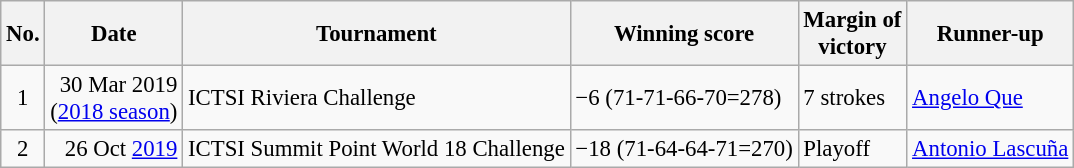<table class="wikitable" style="font-size:95%;">
<tr>
<th>No.</th>
<th>Date</th>
<th>Tournament</th>
<th>Winning score</th>
<th>Margin of<br>victory</th>
<th>Runner-up</th>
</tr>
<tr>
<td align=center>1</td>
<td align=right>30 Mar 2019<br>(<a href='#'>2018 season</a>)</td>
<td>ICTSI Riviera Challenge</td>
<td>−6 (71-71-66-70=278)</td>
<td>7 strokes</td>
<td> <a href='#'>Angelo Que</a></td>
</tr>
<tr>
<td align=center>2</td>
<td align=right>26 Oct <a href='#'>2019</a></td>
<td>ICTSI Summit Point World 18 Challenge</td>
<td>−18 (71-64-64-71=270)</td>
<td>Playoff</td>
<td> <a href='#'>Antonio Lascuña</a></td>
</tr>
</table>
